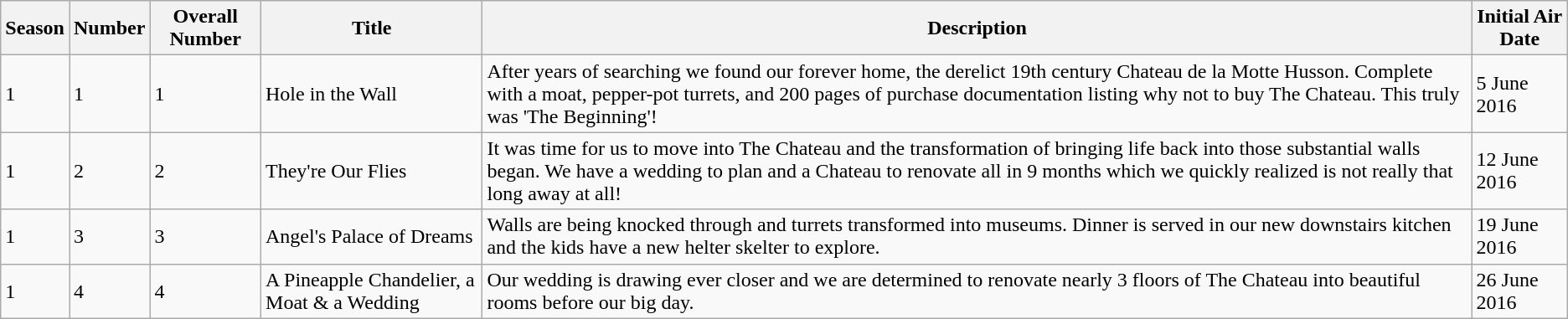<table class="wikitable">
<tr>
<th>Season</th>
<th>Number</th>
<th>Overall Number</th>
<th>Title</th>
<th>Description</th>
<th>Initial Air Date</th>
</tr>
<tr>
<td>1</td>
<td>1</td>
<td>1</td>
<td>Hole in the Wall</td>
<td>After years of searching we found our forever home, the derelict 19th century Chateau de la Motte Husson. Complete with a moat, pepper-pot turrets, and 200 pages of purchase documentation listing why not to buy The Chateau. This truly was 'The Beginning'!</td>
<td>5 June 2016</td>
</tr>
<tr>
<td>1</td>
<td>2</td>
<td>2</td>
<td>They're Our Flies</td>
<td>It was time for us to move into The Chateau and the transformation of bringing life back into those substantial walls began. We have a wedding to plan and a Chateau to renovate all in 9 months which we quickly realized is not really that long away at all!</td>
<td>12 June 2016</td>
</tr>
<tr>
<td>1</td>
<td>3</td>
<td>3</td>
<td>Angel's Palace of Dreams</td>
<td>Walls are being knocked through and turrets transformed into museums. Dinner is served in our new downstairs kitchen and the kids have a new helter skelter to explore.</td>
<td>19 June 2016</td>
</tr>
<tr>
<td>1</td>
<td>4</td>
<td>4</td>
<td>A Pineapple Chandelier, a Moat & a Wedding</td>
<td>Our wedding is drawing ever closer and we are determined to renovate nearly 3 floors of The Chateau into beautiful rooms before our big day.</td>
<td>26 June 2016</td>
</tr>
</table>
